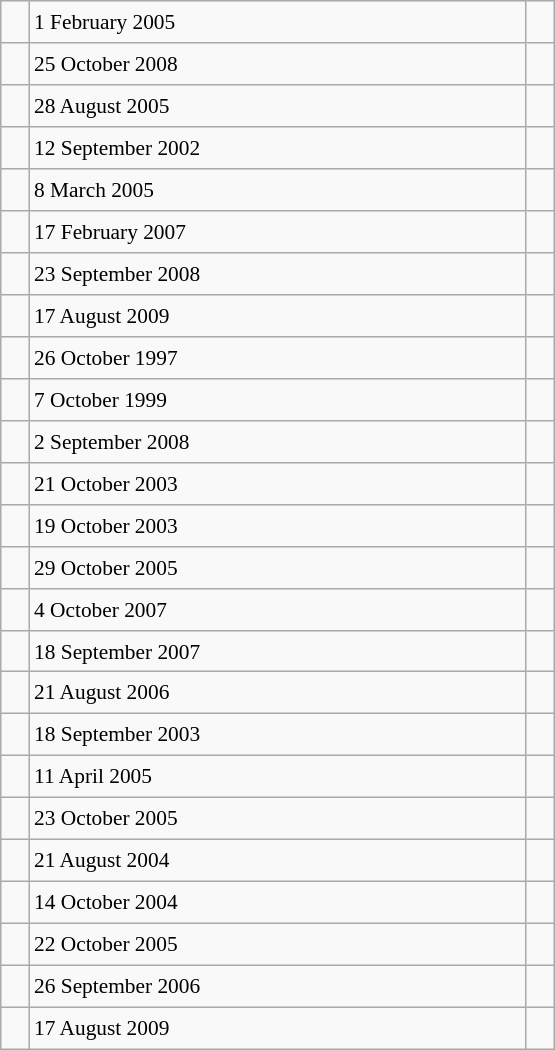<table class="wikitable" style="font-size: 89%; float: left; width: 26em; margin-right: 1em; height: 700px">
<tr>
<td></td>
<td>1 February 2005</td>
<td></td>
</tr>
<tr>
<td></td>
<td>25 October 2008</td>
<td></td>
</tr>
<tr>
<td></td>
<td>28 August 2005</td>
<td></td>
</tr>
<tr>
<td></td>
<td>12 September 2002</td>
<td></td>
</tr>
<tr>
<td></td>
<td>8 March 2005</td>
<td></td>
</tr>
<tr>
<td></td>
<td>17 February 2007</td>
<td></td>
</tr>
<tr>
<td></td>
<td>23 September 2008</td>
<td></td>
</tr>
<tr>
<td></td>
<td>17 August 2009</td>
<td></td>
</tr>
<tr>
<td></td>
<td>26 October 1997</td>
<td></td>
</tr>
<tr>
<td></td>
<td>7 October 1999</td>
<td></td>
</tr>
<tr>
<td></td>
<td>2 September 2008</td>
<td></td>
</tr>
<tr>
<td></td>
<td>21 October 2003</td>
<td></td>
</tr>
<tr>
<td></td>
<td>19 October 2003</td>
<td></td>
</tr>
<tr>
<td></td>
<td>29 October 2005</td>
<td></td>
</tr>
<tr>
<td></td>
<td>4 October 2007</td>
<td></td>
</tr>
<tr>
<td></td>
<td>18 September 2007</td>
<td></td>
</tr>
<tr>
<td></td>
<td>21 August 2006</td>
<td></td>
</tr>
<tr>
<td></td>
<td>18 September 2003</td>
<td></td>
</tr>
<tr>
<td></td>
<td>11 April 2005</td>
<td></td>
</tr>
<tr>
<td></td>
<td>23 October 2005</td>
<td></td>
</tr>
<tr>
<td></td>
<td>21 August 2004</td>
<td></td>
</tr>
<tr>
<td></td>
<td>14 October 2004</td>
<td></td>
</tr>
<tr>
<td></td>
<td>22 October 2005</td>
<td></td>
</tr>
<tr>
<td></td>
<td>26 September 2006</td>
<td></td>
</tr>
<tr>
<td></td>
<td>17 August 2009</td>
<td></td>
</tr>
</table>
